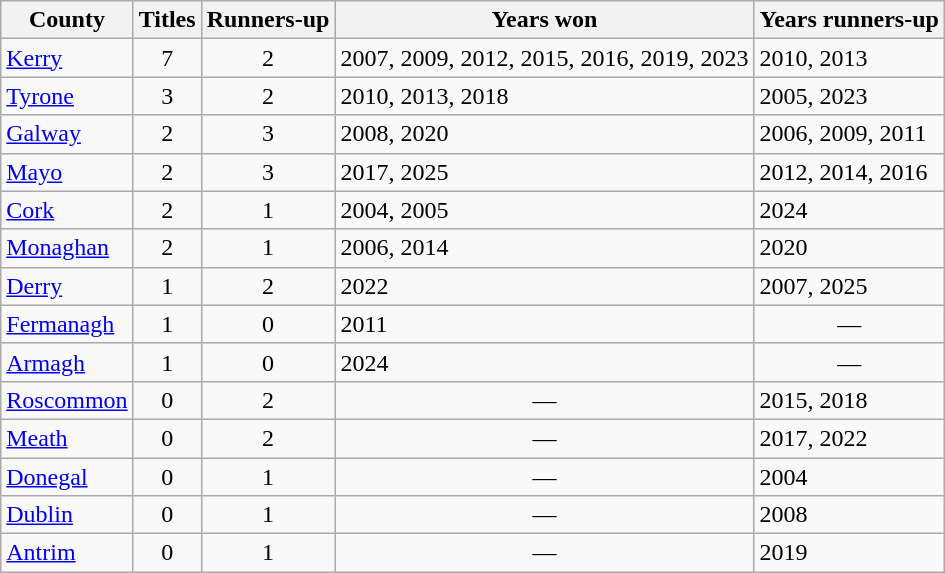<table class="wikitable sortable" style="text-align:center;">
<tr>
<th>County</th>
<th>Titles</th>
<th>Runners-up</th>
<th>Years won</th>
<th>Years runners-up</th>
</tr>
<tr>
<td style="text-align:left"><a href='#'>Kerry</a></td>
<td>7</td>
<td>2</td>
<td style="text-align:left">2007, 2009, 2012, 2015, 2016, 2019, 2023</td>
<td style="text-align:left">2010, 2013</td>
</tr>
<tr>
<td style="text-align:left"><a href='#'>Tyrone</a></td>
<td>3</td>
<td>2</td>
<td style="text-align:left">2010, 2013, 2018</td>
<td style="text-align:left">2005, 2023</td>
</tr>
<tr>
<td style="text-align:left"><a href='#'>Galway</a></td>
<td>2</td>
<td>3</td>
<td style="text-align:left">2008, 2020</td>
<td style="text-align:left">2006, 2009, 2011</td>
</tr>
<tr>
<td style="text-align:left"><a href='#'>Mayo</a></td>
<td>2</td>
<td>3</td>
<td style="text-align:left">2017, 2025</td>
<td style="text-align:left">2012, 2014, 2016</td>
</tr>
<tr>
<td style="text-align:left"><a href='#'>Cork</a></td>
<td>2</td>
<td>1</td>
<td style="text-align:left">2004, 2005</td>
<td style="text-align:left">2024</td>
</tr>
<tr>
<td style="text-align:left"><a href='#'>Monaghan</a></td>
<td>2</td>
<td>1</td>
<td style="text-align:left">2006, 2014</td>
<td style="text-align:left">2020</td>
</tr>
<tr>
<td style="text-align:left"><a href='#'>Derry</a></td>
<td>1</td>
<td>2</td>
<td style="text-align:left">2022</td>
<td style="text-align:left">2007, 2025</td>
</tr>
<tr>
<td style="text-align:left"><a href='#'>Fermanagh</a></td>
<td>1</td>
<td>0</td>
<td style="text-align:left">2011</td>
<td>—</td>
</tr>
<tr>
<td style="text-align:left"><a href='#'>Armagh</a></td>
<td>1</td>
<td>0</td>
<td style="text-align:left">2024</td>
<td>—</td>
</tr>
<tr>
<td style="text-align:left"><a href='#'>Roscommon</a></td>
<td>0</td>
<td>2</td>
<td>—</td>
<td style="text-align:left">2015, 2018</td>
</tr>
<tr>
<td style="text-align:left"><a href='#'>Meath</a></td>
<td>0</td>
<td>2</td>
<td>—</td>
<td style="text-align:left">2017, 2022</td>
</tr>
<tr>
<td style="text-align:left"><a href='#'>Donegal</a></td>
<td>0</td>
<td>1</td>
<td>—</td>
<td style="text-align:left">2004</td>
</tr>
<tr>
<td style="text-align:left"><a href='#'>Dublin</a></td>
<td>0</td>
<td>1</td>
<td>—</td>
<td style="text-align:left">2008</td>
</tr>
<tr>
<td style="text-align:left"><a href='#'>Antrim</a></td>
<td>0</td>
<td>1</td>
<td>—</td>
<td style="text-align:left">2019</td>
</tr>
</table>
